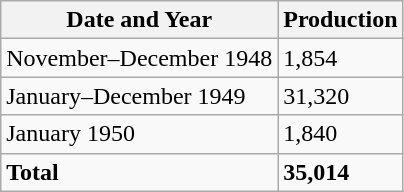<table class="wikitable">
<tr>
<th>Date and Year</th>
<th>Production</th>
</tr>
<tr>
<td>November–December 1948</td>
<td>1,854</td>
</tr>
<tr>
<td>January–December 1949</td>
<td>31,320</td>
</tr>
<tr>
<td>January 1950</td>
<td>1,840</td>
</tr>
<tr>
<td><strong>Total</strong></td>
<td><strong>35,014</strong></td>
</tr>
</table>
